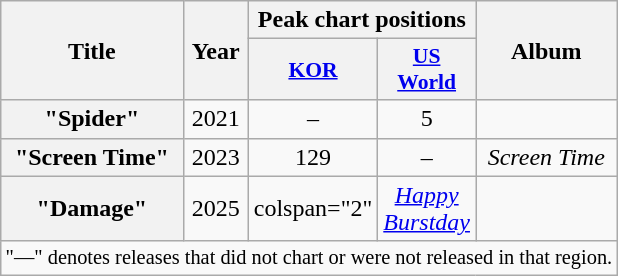<table class="wikitable plainrowheaders" style="text-align:center">
<tr>
<th scope="col" rowspan="2">Title</th>
<th scope="col" rowspan="2">Year</th>
<th scope="col" colspan="2">Peak chart positions</th>
<th scope="col" rowspan="2">Album</th>
</tr>
<tr>
<th scope="col" style="width:3em;font-size:90%"><a href='#'>KOR</a><br></th>
<th scope="col" style="width:3em;font-size:90%"><a href='#'>US<br> World</a><br></th>
</tr>
<tr>
<th scope="row">"Spider"</th>
<td>2021</td>
<td>–</td>
<td>5</td>
<td></td>
</tr>
<tr>
<th scope="row">"Screen Time" <br></th>
<td>2023</td>
<td>129</td>
<td>–</td>
<td><em>Screen Time</em></td>
</tr>
<tr>
<th scope="row">"Damage" <br></th>
<td>2025</td>
<td>colspan="2" </td>
<td><em><a href='#'>Happy Burstday</a></em></td>
</tr>
<tr>
<td colspan="5" style="font-size:85%">"—" denotes releases that did not chart or were not released in that region.</td>
</tr>
</table>
